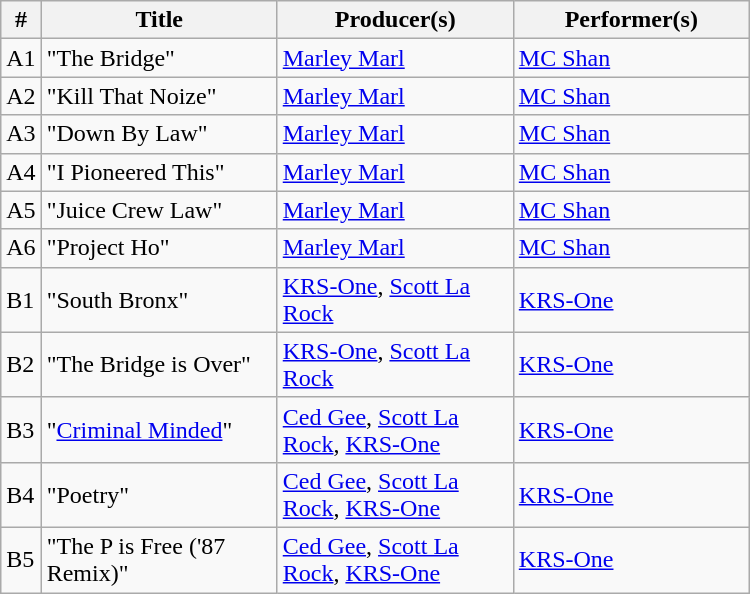<table class="wikitable">
<tr>
<th align="center">#</th>
<th align="center" width="150">Title</th>
<th align="center" width="150">Producer(s)</th>
<th align="center" width="150">Performer(s)</th>
</tr>
<tr>
<td>A1</td>
<td>"The Bridge"</td>
<td><a href='#'>Marley Marl</a></td>
<td><a href='#'>MC Shan</a></td>
</tr>
<tr>
<td>A2</td>
<td>"Kill That Noize"</td>
<td><a href='#'>Marley Marl</a></td>
<td><a href='#'>MC Shan</a></td>
</tr>
<tr>
<td>A3</td>
<td>"Down By Law"</td>
<td><a href='#'>Marley Marl</a></td>
<td><a href='#'>MC Shan</a></td>
</tr>
<tr>
<td>A4</td>
<td>"I Pioneered This"</td>
<td><a href='#'>Marley Marl</a></td>
<td><a href='#'>MC Shan</a></td>
</tr>
<tr>
<td>A5</td>
<td>"Juice Crew Law"</td>
<td><a href='#'>Marley Marl</a></td>
<td><a href='#'>MC Shan</a></td>
</tr>
<tr>
<td>A6</td>
<td>"Project Ho"</td>
<td><a href='#'>Marley Marl</a></td>
<td><a href='#'>MC Shan</a></td>
</tr>
<tr>
<td>B1</td>
<td>"South Bronx"</td>
<td><a href='#'>KRS-One</a>, <a href='#'>Scott La Rock</a></td>
<td><a href='#'>KRS-One</a></td>
</tr>
<tr>
<td>B2</td>
<td>"The Bridge is Over"</td>
<td><a href='#'>KRS-One</a>, <a href='#'>Scott La Rock</a></td>
<td><a href='#'>KRS-One</a></td>
</tr>
<tr>
<td>B3</td>
<td>"<a href='#'>Criminal Minded</a>"</td>
<td><a href='#'>Ced Gee</a>, <a href='#'>Scott La Rock</a>, <a href='#'>KRS-One</a></td>
<td><a href='#'>KRS-One</a></td>
</tr>
<tr>
<td>B4</td>
<td>"Poetry"</td>
<td><a href='#'>Ced Gee</a>, <a href='#'>Scott La Rock</a>, <a href='#'>KRS-One</a></td>
<td><a href='#'>KRS-One</a></td>
</tr>
<tr>
<td>B5</td>
<td>"The P is Free ('87 Remix)"</td>
<td><a href='#'>Ced Gee</a>, <a href='#'>Scott La Rock</a>, <a href='#'>KRS-One</a></td>
<td><a href='#'>KRS-One</a></td>
</tr>
</table>
